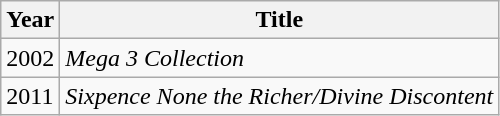<table class="wikitable">
<tr>
<th scope="col">Year</th>
<th scope="col">Title</th>
</tr>
<tr>
<td>2002</td>
<td><em>Mega 3 Collection</em></td>
</tr>
<tr>
<td>2011</td>
<td><em>Sixpence None the Richer/Divine Discontent</em></td>
</tr>
</table>
